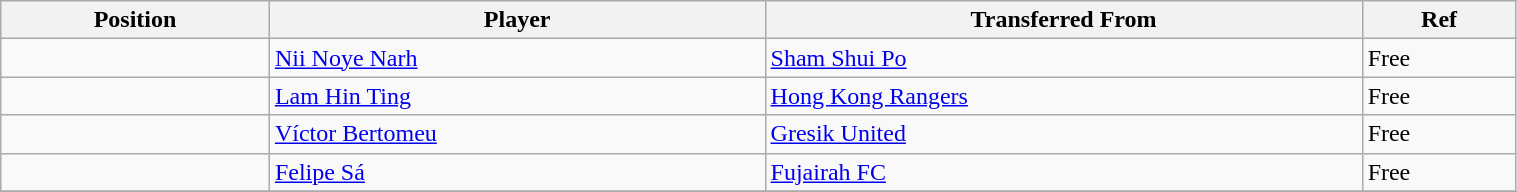<table class="wikitable sortable" style="width:80%; text-align:center; font-size:100%; text-align:left;">
<tr>
<th>Position</th>
<th>Player</th>
<th>Transferred From</th>
<th>Ref</th>
</tr>
<tr>
<td></td>
<td> <a href='#'>Nii Noye Narh</a></td>
<td> <a href='#'>Sham Shui Po</a></td>
<td>Free</td>
</tr>
<tr>
<td></td>
<td> <a href='#'>Lam Hin Ting</a></td>
<td> <a href='#'>Hong Kong Rangers</a></td>
<td>Free</td>
</tr>
<tr>
<td></td>
<td> <a href='#'>Víctor Bertomeu</a></td>
<td> <a href='#'>Gresik United</a></td>
<td>Free</td>
</tr>
<tr>
<td></td>
<td> <a href='#'>Felipe Sá</a></td>
<td> <a href='#'>Fujairah FC</a></td>
<td>Free</td>
</tr>
<tr>
</tr>
</table>
